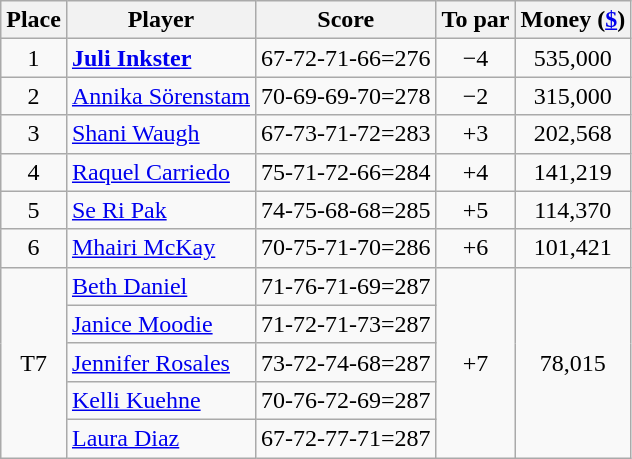<table class="wikitable">
<tr>
<th>Place</th>
<th>Player</th>
<th>Score</th>
<th>To par</th>
<th>Money (<a href='#'>$</a>)</th>
</tr>
<tr>
<td align=center>1</td>
<td> <strong><a href='#'>Juli Inkster</a></strong></td>
<td>67-72-71-66=276</td>
<td align=center>−4</td>
<td align=center>535,000</td>
</tr>
<tr>
<td align=center>2</td>
<td> <a href='#'>Annika Sörenstam</a></td>
<td>70-69-69-70=278</td>
<td align=center>−2</td>
<td align=center>315,000</td>
</tr>
<tr>
<td align=center>3</td>
<td> <a href='#'>Shani Waugh</a></td>
<td>67-73-71-72=283</td>
<td align=center>+3</td>
<td align=center>202,568</td>
</tr>
<tr>
<td align=center>4</td>
<td> <a href='#'>Raquel Carriedo</a></td>
<td>75-71-72-66=284</td>
<td align=center>+4</td>
<td align=center>141,219</td>
</tr>
<tr>
<td align=center>5</td>
<td> <a href='#'>Se Ri Pak</a></td>
<td>74-75-68-68=285</td>
<td align=center>+5</td>
<td align=center>114,370</td>
</tr>
<tr>
<td align=center>6</td>
<td> <a href='#'>Mhairi McKay</a></td>
<td>70-75-71-70=286</td>
<td align=center>+6</td>
<td align=center>101,421</td>
</tr>
<tr>
<td align=center rowspan=5>T7</td>
<td> <a href='#'>Beth Daniel</a></td>
<td>71-76-71-69=287</td>
<td align=center rowspan=5>+7</td>
<td align=center rowspan=5>78,015</td>
</tr>
<tr>
<td> <a href='#'>Janice Moodie</a></td>
<td>71-72-71-73=287</td>
</tr>
<tr>
<td> <a href='#'>Jennifer Rosales</a></td>
<td>73-72-74-68=287</td>
</tr>
<tr>
<td> <a href='#'>Kelli Kuehne</a></td>
<td>70-76-72-69=287</td>
</tr>
<tr>
<td> <a href='#'>Laura Diaz</a></td>
<td>67-72-77-71=287</td>
</tr>
</table>
